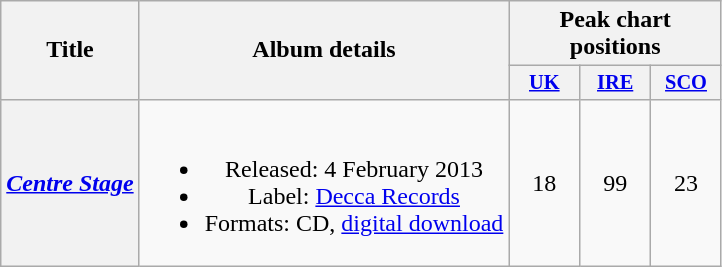<table class="wikitable plainrowheaders" style="text-align:center;">
<tr>
<th scope="col" rowspan="2">Title</th>
<th scope="col" rowspan="2">Album details</th>
<th scope="col" colspan="3">Peak chart positions</th>
</tr>
<tr>
<th scope="col" style="width:3em;font-size:85%;"><a href='#'>UK</a></th>
<th scope="col" style="width:3em;font-size:85%;"><a href='#'>IRE</a></th>
<th scope="col" style="width:3em;font-size:85%;"><a href='#'>SCO</a></th>
</tr>
<tr>
<th scope="row"><em><a href='#'>Centre Stage</a></em></th>
<td><br><ul><li>Released: 4 February 2013</li><li>Label: <a href='#'>Decca Records</a></li><li>Formats: CD, <a href='#'>digital download</a></li></ul></td>
<td>18</td>
<td>99</td>
<td>23</td>
</tr>
</table>
